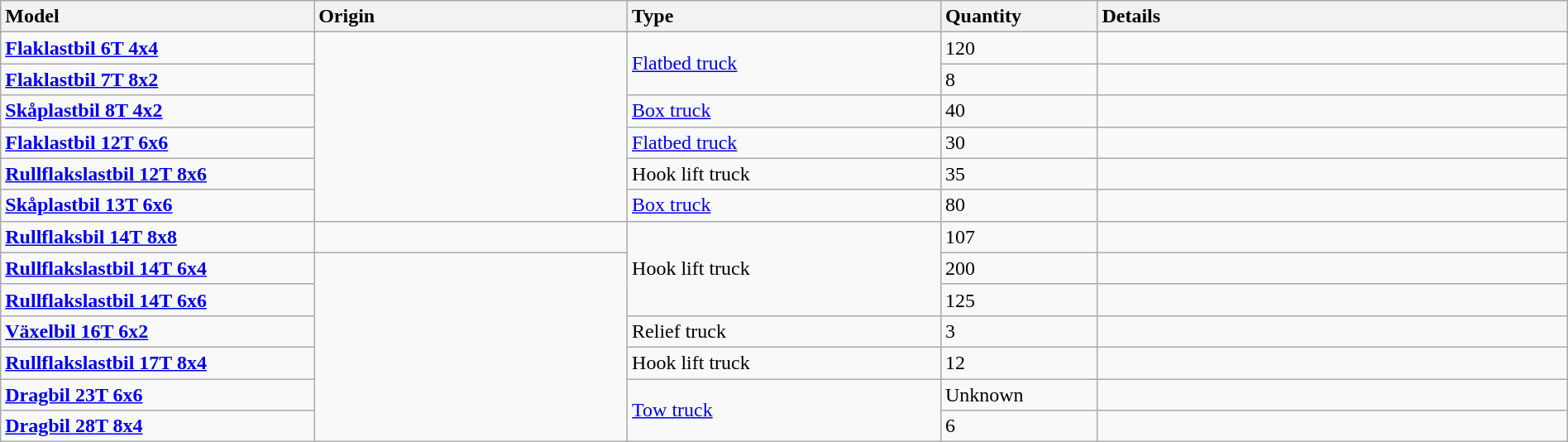<table class="wikitable" style="width:100%;">
<tr>
<th style="text-align:left;width:20%;">Model</th>
<th style="text-align:left;width:20%;">Origin</th>
<th style="text-align:left;width:20%;">Type</th>
<th style="text-align:left;width:10%;">Quantity</th>
<th style="text-align:left;width:30%;">Details</th>
</tr>
<tr>
<td><strong><a href='#'>Flak­last­bil 6T 4x4</a></strong></td>
<td rowspan="6"></td>
<td rowspan="2"><a href='#'>Flatbed truck</a></td>
<td>120</td>
<td></td>
</tr>
<tr>
<td><strong><a href='#'>Flak­last­bil 7T 8x2</a></strong></td>
<td>8</td>
<td></td>
</tr>
<tr>
<td><strong><a href='#'>Skåp­last­bil 8T 4x2</a></strong></td>
<td><a href='#'>Box truck</a></td>
<td>40</td>
<td></td>
</tr>
<tr>
<td><strong><a href='#'>Flak­last­bil 12T 6x6</a></strong></td>
<td><a href='#'>Flatbed truck</a></td>
<td>30</td>
<td></td>
</tr>
<tr>
<td><strong><a href='#'>Rull­flaks­last­bil 12T 8x6</a></strong></td>
<td>Hook lift truck</td>
<td>35</td>
<td></td>
</tr>
<tr>
<td><strong><a href='#'>Skåp­last­bil 13T 6x6</a></strong></td>
<td><a href='#'>Box truck</a></td>
<td>80</td>
<td></td>
</tr>
<tr>
<td><strong><a href='#'>Rull­flaks­bil 14T 8x8</a></strong></td>
<td></td>
<td rowspan="3">Hook lift truck</td>
<td>107</td>
<td></td>
</tr>
<tr>
<td><strong><a href='#'>Rull­flaks­last­bil 14T 6x4</a></strong></td>
<td rowspan="6"></td>
<td>200</td>
<td></td>
</tr>
<tr>
<td><strong><a href='#'>Rull­flaks­last­bil 14T 6x6</a></strong></td>
<td>125</td>
<td></td>
</tr>
<tr>
<td><strong><a href='#'>Växel­bil 16T 6x2</a></strong></td>
<td>Relief truck</td>
<td>3</td>
<td></td>
</tr>
<tr>
<td><strong><a href='#'>Rull­flaks­last­bil 17T 8x4</a></strong></td>
<td>Hook lift truck</td>
<td>12</td>
<td></td>
</tr>
<tr>
<td><strong><a href='#'>Drag­bil 23T 6x6</a></strong></td>
<td rowspan="2"><a href='#'>Tow truck</a></td>
<td>Unknown</td>
<td></td>
</tr>
<tr>
<td><strong><a href='#'>Drag­bil 28T 8x4</a></strong></td>
<td>6</td>
<td></td>
</tr>
</table>
